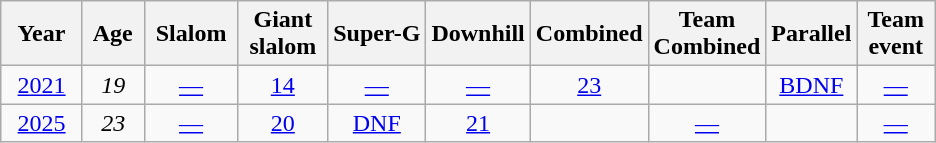<table class=wikitable style="text-align:center">
<tr>
<th>  Year  </th>
<th> Age </th>
<th> Slalom </th>
<th> Giant <br> slalom </th>
<th>Super-G</th>
<th>Downhill</th>
<th>Combined</th>
<th>Team<br>Combined</th>
<th>Parallel</th>
<th>Team<br> event </th>
</tr>
<tr>
<td><a href='#'>2021</a></td>
<td><em>19</em></td>
<td><a href='#'>—</a></td>
<td><a href='#'>14</a></td>
<td><a href='#'>—</a></td>
<td><a href='#'>—</a></td>
<td><a href='#'>23</a></td>
<td></td>
<td><a href='#'>BDNF</a></td>
<td><a href='#'>—</a></td>
</tr>
<tr>
<td><a href='#'>2025</a></td>
<td><em>23</em></td>
<td><a href='#'>—</a></td>
<td><a href='#'>20</a></td>
<td><a href='#'>DNF</a></td>
<td><a href='#'>21</a></td>
<td></td>
<td><a href='#'>—</a></td>
<td></td>
<td><a href='#'>—</a></td>
</tr>
</table>
